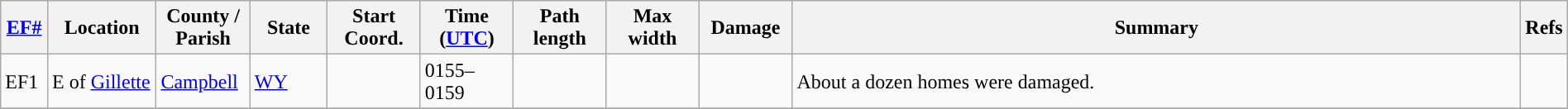<table class="wikitable sortable" style="width:100%;">
<tr>
<th scope="col" width="3%" align="center"><a href='#'>EF#</a></th>
<th scope="col" width="7%" align="center" class="unsortable">Location</th>
<th scope="col" width="6%" align="center" class="unsortable">County / Parish</th>
<th scope="col" width="5%" align="center">State</th>
<th scope="col" width="6%" align="center">Start Coord.</th>
<th scope="col" width="6%" align="center">Time (<a href='#'>UTC</a>)</th>
<th scope="col" width="6%" align="center">Path length</th>
<th scope="col" width="6%" align="center">Max width</th>
<th scope="col" width="6%" align="center">Damage</th>
<th scope="col" width="48%" class="unsortable" align="center">Summary</th>
<th scope="col" width="48%" class="unsortable" align="center">Refs</th>
</tr>
<tr>
<td>EF1</td>
<td>E of <a href='#'>Gillette</a></td>
<td><a href='#'>Campbell</a></td>
<td><a href='#'>WY</a></td>
<td></td>
<td>0155–0159</td>
<td></td>
<td></td>
<td></td>
<td>About a dozen homes were damaged.</td>
<td></td>
</tr>
<tr>
</tr>
</table>
